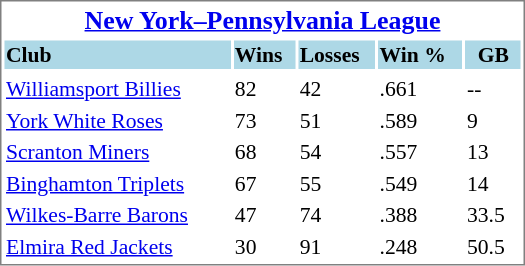<table cellpadding="10">
<tr align="left" style="vertical-align: top">
<td></td>
<td><br><table cellpadding="1" width="350px" style="font-size: 90%; border: 1px solid gray;">
<tr align="center" style="font-size: larger;">
<td colspan=5><strong><a href='#'>New York–Pennsylvania League</a></strong></td>
</tr>
<tr style="background:lightblue;">
<td><strong>Club</strong></td>
<td><strong>Wins</strong></td>
<td><strong>Losses</strong></td>
<td><strong>Win %</strong></td>
<td>  <strong>GB</strong></td>
</tr>
<tr align="center" style="vertical-align: middle;" style="background:lightblue;">
</tr>
<tr>
<td><a href='#'>Williamsport Billies</a></td>
<td>82</td>
<td>42</td>
<td>.661</td>
<td>--</td>
</tr>
<tr>
<td><a href='#'>York White Roses</a></td>
<td>73</td>
<td>51</td>
<td>.589</td>
<td>9</td>
</tr>
<tr>
<td><a href='#'>Scranton Miners</a></td>
<td>68</td>
<td>54</td>
<td>.557</td>
<td>13</td>
</tr>
<tr>
<td><a href='#'>Binghamton Triplets</a></td>
<td>67</td>
<td>55</td>
<td>.549</td>
<td>14</td>
</tr>
<tr>
<td><a href='#'>Wilkes-Barre Barons</a></td>
<td>47</td>
<td>74</td>
<td>.388</td>
<td>33.5</td>
</tr>
<tr>
<td><a href='#'>Elmira Red Jackets</a></td>
<td>30</td>
<td>91</td>
<td>.248</td>
<td>50.5</td>
</tr>
</table>
</td>
</tr>
</table>
